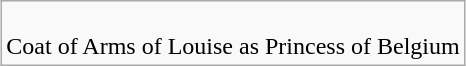<table class="wikitable" style="margin:1em auto; text-align:center;">
<tr>
<td><br>Coat of Arms of Louise as Princess of Belgium</td>
</tr>
</table>
